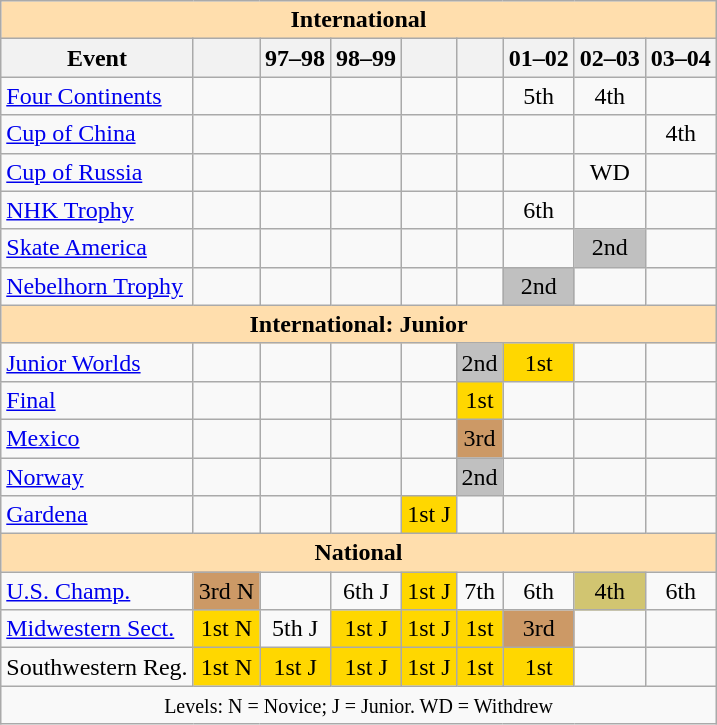<table class="wikitable" style="text-align:center">
<tr>
<th style="background-color: #ffdead; " colspan=9 align=center>International</th>
</tr>
<tr>
<th>Event</th>
<th></th>
<th>97–98</th>
<th>98–99</th>
<th></th>
<th></th>
<th>01–02</th>
<th>02–03</th>
<th>03–04</th>
</tr>
<tr>
<td align=left><a href='#'>Four Continents</a></td>
<td></td>
<td></td>
<td></td>
<td></td>
<td></td>
<td>5th</td>
<td>4th</td>
<td></td>
</tr>
<tr>
<td align=left> <a href='#'>Cup of China</a></td>
<td></td>
<td></td>
<td></td>
<td></td>
<td></td>
<td></td>
<td></td>
<td>4th</td>
</tr>
<tr>
<td align=left> <a href='#'>Cup of Russia</a></td>
<td></td>
<td></td>
<td></td>
<td></td>
<td></td>
<td></td>
<td>WD</td>
<td></td>
</tr>
<tr>
<td align=left> <a href='#'>NHK Trophy</a></td>
<td></td>
<td></td>
<td></td>
<td></td>
<td></td>
<td>6th</td>
<td></td>
<td></td>
</tr>
<tr>
<td align=left> <a href='#'>Skate America</a></td>
<td></td>
<td></td>
<td></td>
<td></td>
<td></td>
<td></td>
<td bgcolor=silver>2nd</td>
<td></td>
</tr>
<tr>
<td align=left><a href='#'>Nebelhorn Trophy</a></td>
<td></td>
<td></td>
<td></td>
<td></td>
<td></td>
<td bgcolor=silver>2nd</td>
<td></td>
<td></td>
</tr>
<tr>
<th style="background-color: #ffdead; " colspan=9 align=center>International: Junior</th>
</tr>
<tr>
<td align=left><a href='#'>Junior Worlds</a></td>
<td></td>
<td></td>
<td></td>
<td></td>
<td bgcolor=silver>2nd</td>
<td bgcolor=gold>1st</td>
<td></td>
<td></td>
</tr>
<tr>
<td align=left> <a href='#'>Final</a></td>
<td></td>
<td></td>
<td></td>
<td></td>
<td bgcolor=gold>1st</td>
<td></td>
<td></td>
<td></td>
</tr>
<tr>
<td align=left> <a href='#'>Mexico</a></td>
<td></td>
<td></td>
<td></td>
<td></td>
<td bgcolor=cc9966>3rd</td>
<td></td>
<td></td>
<td></td>
</tr>
<tr>
<td align=left> <a href='#'>Norway</a></td>
<td></td>
<td></td>
<td></td>
<td></td>
<td bgcolor=silver>2nd</td>
<td></td>
<td></td>
<td></td>
</tr>
<tr>
<td align=left><a href='#'>Gardena</a></td>
<td></td>
<td></td>
<td></td>
<td bgcolor=gold>1st J</td>
<td></td>
<td></td>
<td></td>
<td></td>
</tr>
<tr>
<th style="background-color: #ffdead; " colspan=9 align=center>National</th>
</tr>
<tr>
<td align=left><a href='#'>U.S. Champ.</a></td>
<td bgcolor=cc9966>3rd N</td>
<td></td>
<td>6th J</td>
<td bgcolor=gold>1st J</td>
<td>7th</td>
<td>6th</td>
<td bgcolor=d1c571>4th</td>
<td>6th</td>
</tr>
<tr>
<td align=left><a href='#'>Midwestern Sect.</a></td>
<td bgcolor=gold>1st N</td>
<td>5th J</td>
<td bgcolor=gold>1st J</td>
<td bgcolor=gold>1st J</td>
<td bgcolor=gold>1st</td>
<td bgcolor=cc9966>3rd</td>
<td></td>
<td></td>
</tr>
<tr>
<td align=left>Southwestern Reg.</td>
<td bgcolor=gold>1st N</td>
<td bgcolor=gold>1st J</td>
<td bgcolor=gold>1st J</td>
<td bgcolor=gold>1st J</td>
<td bgcolor=gold>1st</td>
<td bgcolor=gold>1st</td>
<td></td>
<td></td>
</tr>
<tr>
<td colspan=9 align=center><small> Levels: N = Novice; J = Junior. WD = Withdrew </small></td>
</tr>
</table>
